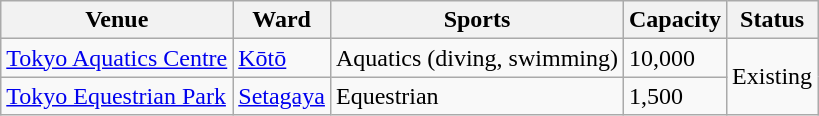<table class="wikitable sortable">
<tr>
<th>Venue</th>
<th>Ward</th>
<th>Sports</th>
<th>Capacity</th>
<th>Status</th>
</tr>
<tr>
<td><a href='#'>Tokyo Aquatics Centre</a></td>
<td><a href='#'>Kōtō</a></td>
<td>Aquatics (diving, swimming)</td>
<td>10,000</td>
<td rowspan = "2">Existing</td>
</tr>
<tr>
<td><a href='#'>Tokyo Equestrian Park</a></td>
<td><a href='#'>Setagaya</a></td>
<td>Equestrian</td>
<td>1,500</td>
</tr>
</table>
